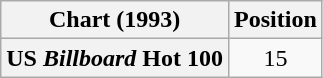<table class="wikitable sortable plainrowheaders">
<tr>
<th>Chart (1993)</th>
<th>Position</th>
</tr>
<tr>
<th scope="row">US <em>Billboard</em> Hot 100</th>
<td style="text-align:center;">15</td>
</tr>
</table>
